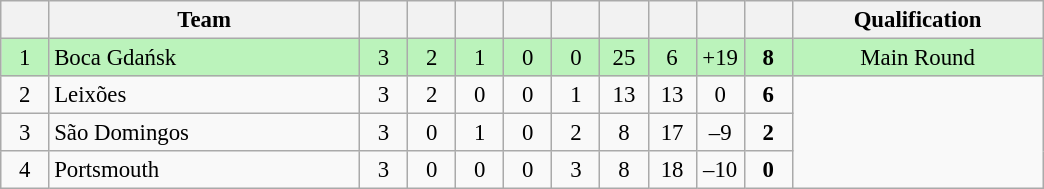<table class="wikitable" style="font-size: 95%">
<tr>
<th width="25"></th>
<th width="200">Team</th>
<th width="25"></th>
<th width="25"></th>
<th width="25"></th>
<th width="25"></th>
<th width="25"></th>
<th width="25"></th>
<th width="25"></th>
<th width="25"></th>
<th width="25"></th>
<th width="160">Qualification</th>
</tr>
<tr align=center bgcolor=#bbf3bb>
<td>1</td>
<td align=left> Boca Gdańsk</td>
<td>3</td>
<td>2</td>
<td>1</td>
<td>0</td>
<td>0</td>
<td>25</td>
<td>6</td>
<td>+19</td>
<td><strong>8</strong></td>
<td>Main Round</td>
</tr>
<tr align=center>
<td>2</td>
<td align=left> Leixões</td>
<td>3</td>
<td>2</td>
<td>0</td>
<td>0</td>
<td>1</td>
<td>13</td>
<td>13</td>
<td>0</td>
<td><strong>6</strong></td>
<td rowspan=3></td>
</tr>
<tr align=center>
<td>3</td>
<td align=left> São Domingos</td>
<td>3</td>
<td>0</td>
<td>1</td>
<td>0</td>
<td>2</td>
<td>8</td>
<td>17</td>
<td>–9</td>
<td><strong>2</strong></td>
</tr>
<tr align=center>
<td>4</td>
<td align=left> Portsmouth</td>
<td>3</td>
<td>0</td>
<td>0</td>
<td>0</td>
<td>3</td>
<td>8</td>
<td>18</td>
<td>–10</td>
<td><strong>0</strong></td>
</tr>
</table>
